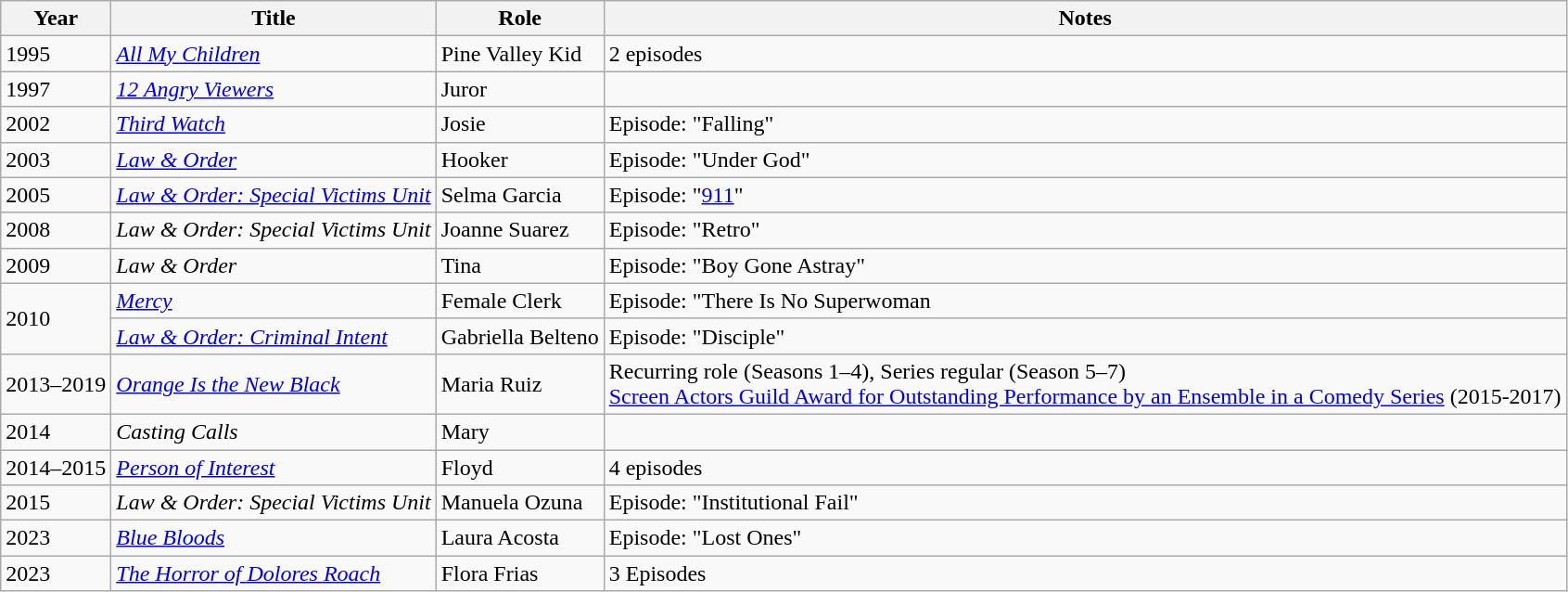<table class="wikitable sortable">
<tr>
<th>Year</th>
<th>Title</th>
<th>Role</th>
<th>Notes</th>
</tr>
<tr>
<td>1995</td>
<td><em><a href='#'>All My Children</a></em></td>
<td>Pine Valley Kid</td>
<td>2 episodes</td>
</tr>
<tr>
<td>1997</td>
<td><em><a href='#'>12 Angry Viewers</a></em></td>
<td>Juror</td>
<td></td>
</tr>
<tr>
<td>2002</td>
<td><em><a href='#'>Third Watch</a></em></td>
<td>Josie</td>
<td>Episode: "Falling"</td>
</tr>
<tr>
<td>2003</td>
<td><em><a href='#'>Law & Order</a></em></td>
<td>Hooker</td>
<td>Episode: "Under God"</td>
</tr>
<tr>
<td>2005</td>
<td><em><a href='#'>Law & Order: Special Victims Unit</a></em></td>
<td>Selma Garcia</td>
<td>Episode: "<a href='#'>911</a>"</td>
</tr>
<tr>
<td>2008</td>
<td><em>Law & Order: Special Victims Unit</em></td>
<td>Joanne Suarez</td>
<td>Episode: "Retro"</td>
</tr>
<tr>
<td>2009</td>
<td><em>Law & Order</em></td>
<td>Tina</td>
<td>Episode: "Boy Gone Astray"</td>
</tr>
<tr>
<td rowspan="2">2010</td>
<td><em><a href='#'>Mercy</a></em></td>
<td>Female Clerk</td>
<td>Episode: "There Is No Superwoman</td>
</tr>
<tr>
<td><em><a href='#'>Law & Order: Criminal Intent</a></em></td>
<td>Gabriella Belteno</td>
<td>Episode: "Disciple"</td>
</tr>
<tr>
<td>2013–2019</td>
<td><em><a href='#'>Orange Is the New Black</a></em></td>
<td>Maria Ruiz</td>
<td>Recurring role (Seasons 1–4), Series regular (Season 5–7)<br><a href='#'>Screen Actors Guild Award for Outstanding Performance by an Ensemble in a Comedy Series</a> (2015-2017)</td>
</tr>
<tr>
<td>2014</td>
<td><em>Casting Calls</em></td>
<td>Mary</td>
<td></td>
</tr>
<tr>
<td>2014–2015</td>
<td><em><a href='#'>Person of Interest</a></em></td>
<td>Floyd</td>
<td>4 episodes</td>
</tr>
<tr>
<td>2015</td>
<td><em>Law & Order: Special Victims Unit</em></td>
<td>Manuela Ozuna</td>
<td>Episode: "Institutional Fail"</td>
</tr>
<tr>
<td>2023</td>
<td><a href='#'><em>Blue Bloods</em></a></td>
<td>Laura Acosta</td>
<td>Episode: "Lost Ones"</td>
</tr>
<tr>
<td>2023</td>
<td><em><a href='#'>The Horror of Dolores Roach</a></em></td>
<td>Flora Frias</td>
<td>3 Episodes</td>
</tr>
</table>
